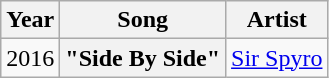<table class="wikitable plainrowheaders" style="text-align:center;">
<tr>
<th scope="col">Year</th>
<th scope="col">Song</th>
<th scope="col">Artist</th>
</tr>
<tr>
<td>2016</td>
<th scope="row">"Side By Side"</th>
<td><a href='#'>Sir Spyro</a></td>
</tr>
</table>
